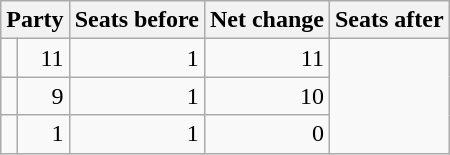<table class=wikitable style="text-align:right">
<tr>
<th colspan="2">Party</th>
<th>Seats before</th>
<th>Net change</th>
<th>Seats after</th>
</tr>
<tr>
<td></td>
<td>11</td>
<td> 1</td>
<td>11</td>
</tr>
<tr>
<td></td>
<td>9</td>
<td> 1</td>
<td>10</td>
</tr>
<tr>
<td></td>
<td>1</td>
<td> 1</td>
<td>0</td>
</tr>
</table>
